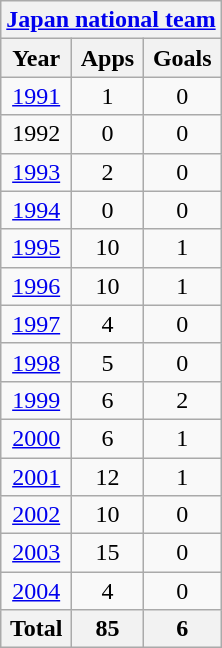<table class="wikitable" style="text-align:center">
<tr>
<th colspan=3><a href='#'>Japan national team</a></th>
</tr>
<tr>
<th>Year</th>
<th>Apps</th>
<th>Goals</th>
</tr>
<tr>
<td><a href='#'>1991</a></td>
<td>1</td>
<td>0</td>
</tr>
<tr>
<td>1992</td>
<td>0</td>
<td>0</td>
</tr>
<tr>
<td><a href='#'>1993</a></td>
<td>2</td>
<td>0</td>
</tr>
<tr>
<td><a href='#'>1994</a></td>
<td>0</td>
<td>0</td>
</tr>
<tr>
<td><a href='#'>1995</a></td>
<td>10</td>
<td>1</td>
</tr>
<tr>
<td><a href='#'>1996</a></td>
<td>10</td>
<td>1</td>
</tr>
<tr>
<td><a href='#'>1997</a></td>
<td>4</td>
<td>0</td>
</tr>
<tr>
<td><a href='#'>1998</a></td>
<td>5</td>
<td>0</td>
</tr>
<tr>
<td><a href='#'>1999</a></td>
<td>6</td>
<td>2</td>
</tr>
<tr>
<td><a href='#'>2000</a></td>
<td>6</td>
<td>1</td>
</tr>
<tr>
<td><a href='#'>2001</a></td>
<td>12</td>
<td>1</td>
</tr>
<tr>
<td><a href='#'>2002</a></td>
<td>10</td>
<td>0</td>
</tr>
<tr>
<td><a href='#'>2003</a></td>
<td>15</td>
<td>0</td>
</tr>
<tr>
<td><a href='#'>2004</a></td>
<td>4</td>
<td>0</td>
</tr>
<tr>
<th>Total</th>
<th>85</th>
<th>6</th>
</tr>
</table>
